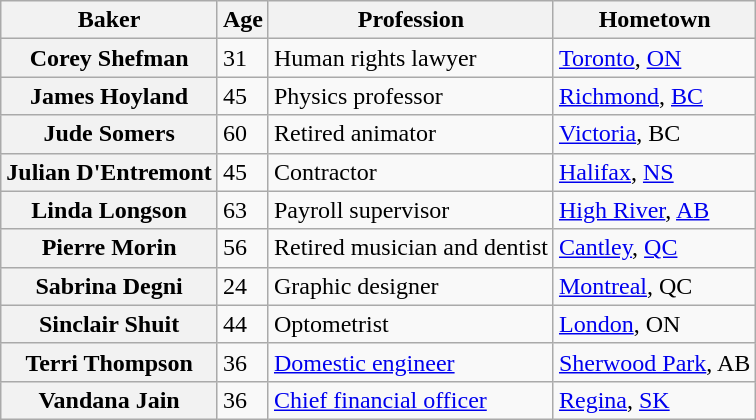<table class="wikitable sortable">
<tr>
<th scope="col">Baker </th>
<th scope="col">Age</th>
<th scope="col" class="unsortable">Profession</th>
<th scope="col" class="unsortable">Hometown</th>
</tr>
<tr>
<th scope="row">Corey Shefman</th>
<td>31</td>
<td>Human rights lawyer</td>
<td><a href='#'>Toronto</a>, <a href='#'>ON</a></td>
</tr>
<tr>
<th scope="row">James Hoyland</th>
<td>45</td>
<td>Physics professor</td>
<td><a href='#'>Richmond</a>, <a href='#'>BC</a></td>
</tr>
<tr>
<th scope="row">Jude Somers</th>
<td>60</td>
<td>Retired animator</td>
<td><a href='#'>Victoria</a>, BC</td>
</tr>
<tr>
<th scope="row">Julian D'Entremont</th>
<td>45</td>
<td>Contractor</td>
<td><a href='#'>Halifax</a>, <a href='#'>NS</a></td>
</tr>
<tr>
<th scope="row">Linda Longson</th>
<td>63</td>
<td>Payroll supervisor</td>
<td><a href='#'>High River</a>, <a href='#'>AB</a></td>
</tr>
<tr>
<th scope="row">Pierre Morin</th>
<td>56</td>
<td>Retired musician and dentist</td>
<td><a href='#'>Cantley</a>, <a href='#'>QC</a></td>
</tr>
<tr>
<th scope="row">Sabrina Degni</th>
<td>24</td>
<td>Graphic designer</td>
<td><a href='#'>Montreal</a>, QC</td>
</tr>
<tr>
<th scope="row">Sinclair Shuit</th>
<td>44</td>
<td>Optometrist</td>
<td><a href='#'>London</a>, ON</td>
</tr>
<tr>
<th scope="row">Terri Thompson</th>
<td>36</td>
<td><a href='#'>Domestic engineer</a></td>
<td><a href='#'>Sherwood Park</a>, AB</td>
</tr>
<tr>
<th scope="row">Vandana Jain</th>
<td>36</td>
<td><a href='#'>Chief financial officer</a></td>
<td><a href='#'>Regina</a>, <a href='#'>SK</a></td>
</tr>
</table>
